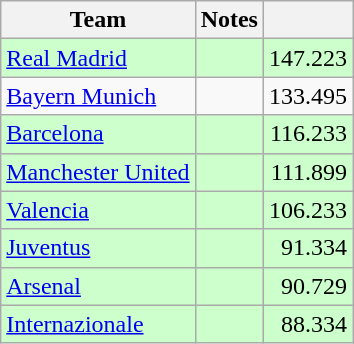<table class="wikitable" style="float:left; margin-right:1em">
<tr>
<th>Team</th>
<th>Notes</th>
<th></th>
</tr>
<tr bgcolor=#ccffcc>
<td> <a href='#'>Real Madrid</a></td>
<td></td>
<td align=right>147.223</td>
</tr>
<tr>
<td> <a href='#'>Bayern Munich</a></td>
<td></td>
<td align=right>133.495</td>
</tr>
<tr bgcolor=#ccffcc>
<td> <a href='#'>Barcelona</a></td>
<td></td>
<td align=right>116.233</td>
</tr>
<tr bgcolor=#ccffcc>
<td> <a href='#'>Manchester United</a></td>
<td></td>
<td align=right>111.899</td>
</tr>
<tr bgcolor=#ccffcc>
<td> <a href='#'>Valencia</a></td>
<td></td>
<td align=right>106.233</td>
</tr>
<tr bgcolor=#ccffcc>
<td> <a href='#'>Juventus</a></td>
<td></td>
<td align=right>91.334</td>
</tr>
<tr bgcolor=#ccffcc>
<td> <a href='#'>Arsenal</a></td>
<td></td>
<td align=right>90.729</td>
</tr>
<tr bgcolor=#ccffcc>
<td> <a href='#'>Internazionale</a></td>
<td></td>
<td align=right>88.334</td>
</tr>
</table>
